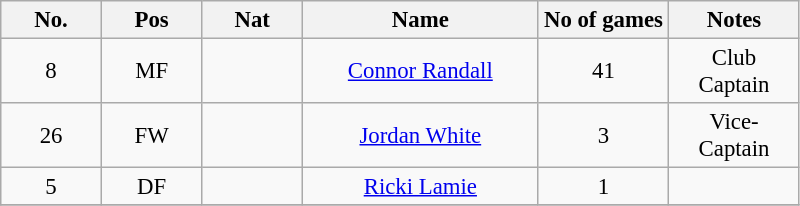<table class="wikitable" style="font-size: 95%; text-align: center;">
<tr>
<th scope="col" width=60>No.</th>
<th scope="col" width=60>Pos</th>
<th scope="col" width=60>Nat</th>
<th scope="col" width=150>Name</th>
<th scope="col" width=80>No of games</th>
<th scope="col" width=80>Notes</th>
</tr>
<tr>
<td>8</td>
<td>MF</td>
<td></td>
<td><a href='#'>Connor Randall</a></td>
<td>41</td>
<td>Club Captain</td>
</tr>
<tr>
<td>26</td>
<td>FW</td>
<td></td>
<td><a href='#'>Jordan White</a></td>
<td>3</td>
<td>Vice-Captain</td>
</tr>
<tr>
<td>5</td>
<td>DF</td>
<td></td>
<td><a href='#'>Ricki Lamie</a></td>
<td>1</td>
<td></td>
</tr>
<tr>
</tr>
</table>
